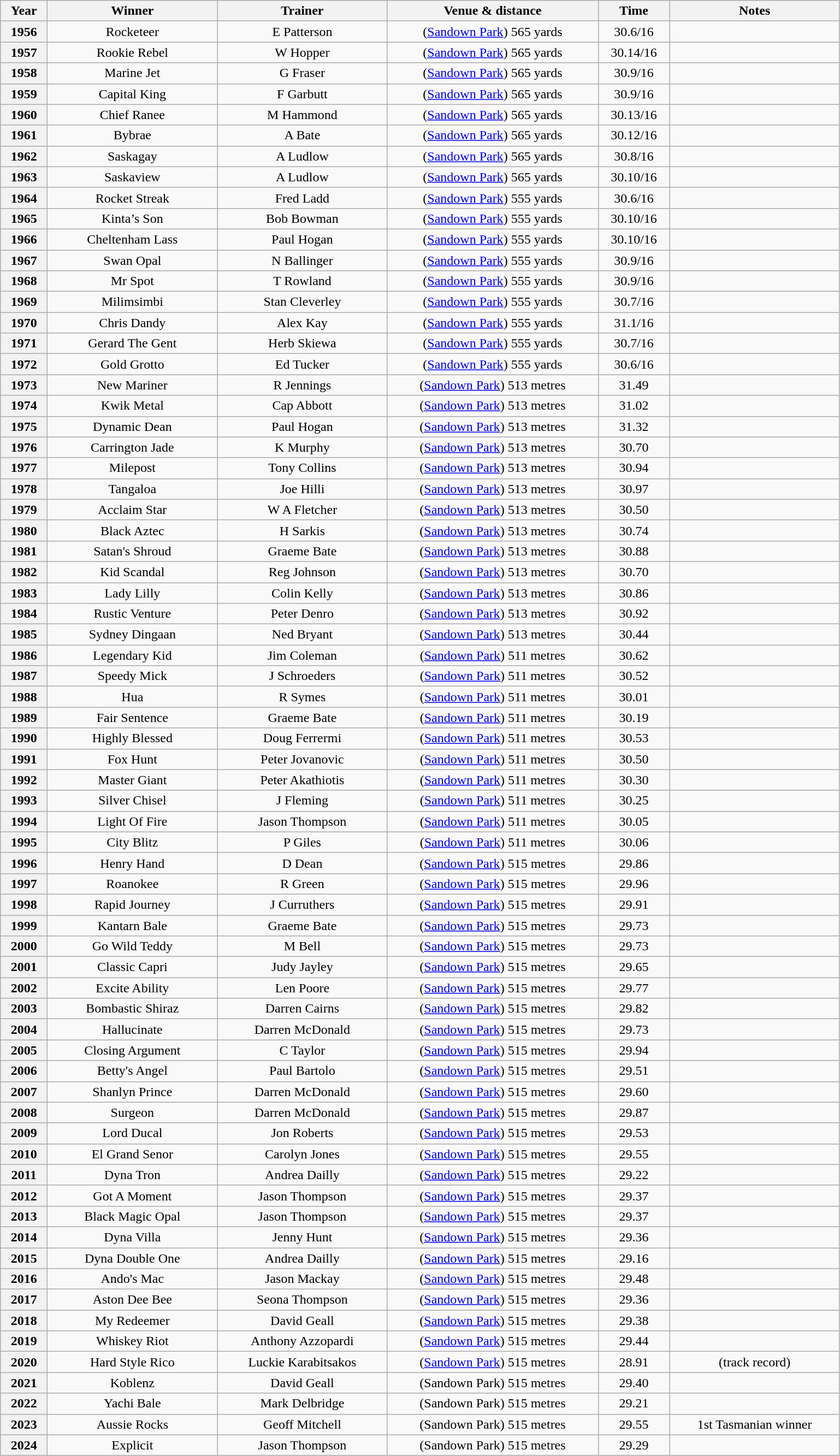<table class="wikitable" style="text-align:center">
<tr>
<th width=50>Year</th>
<th width=200>Winner</th>
<th width=200>Trainer</th>
<th width=250>Venue & distance</th>
<th width=80>Time</th>
<th width=200>Notes</th>
</tr>
<tr>
<th>1956</th>
<td>Rocketeer</td>
<td>E Patterson</td>
<td>(<a href='#'>Sandown Park</a>) 565 yards</td>
<td>30.6/16</td>
<td></td>
</tr>
<tr>
<th>1957</th>
<td>Rookie Rebel</td>
<td>W Hopper</td>
<td>(<a href='#'>Sandown Park</a>) 565 yards</td>
<td>30.14/16</td>
<td></td>
</tr>
<tr>
<th>1958</th>
<td>Marine Jet</td>
<td>G Fraser</td>
<td>(<a href='#'>Sandown Park</a>) 565 yards</td>
<td>30.9/16</td>
<td></td>
</tr>
<tr>
<th>1959</th>
<td>Capital King</td>
<td>F Garbutt</td>
<td>(<a href='#'>Sandown Park</a>) 565 yards</td>
<td>30.9/16</td>
<td></td>
</tr>
<tr>
<th>1960</th>
<td>Chief Ranee</td>
<td>M Hammond</td>
<td>(<a href='#'>Sandown Park</a>) 565 yards</td>
<td>30.13/16</td>
<td></td>
</tr>
<tr>
<th>1961</th>
<td>Bybrae</td>
<td>A Bate</td>
<td>(<a href='#'>Sandown Park</a>) 565 yards</td>
<td>30.12/16</td>
<td></td>
</tr>
<tr>
<th>1962</th>
<td>Saskagay</td>
<td>A Ludlow</td>
<td>(<a href='#'>Sandown Park</a>) 565 yards</td>
<td>30.8/16</td>
<td></td>
</tr>
<tr>
<th>1963</th>
<td>Saskaview</td>
<td>A Ludlow</td>
<td>(<a href='#'>Sandown Park</a>) 565 yards</td>
<td>30.10/16</td>
<td></td>
</tr>
<tr>
<th>1964</th>
<td>Rocket Streak</td>
<td>Fred Ladd</td>
<td>(<a href='#'>Sandown Park</a>) 555 yards</td>
<td>30.6/16</td>
<td></td>
</tr>
<tr>
<th>1965</th>
<td>Kinta’s Son</td>
<td>Bob Bowman</td>
<td>(<a href='#'>Sandown Park</a>) 555 yards</td>
<td>30.10/16</td>
<td></td>
</tr>
<tr>
<th>1966</th>
<td>Cheltenham Lass</td>
<td>Paul Hogan</td>
<td>(<a href='#'>Sandown Park</a>) 555 yards</td>
<td>30.10/16</td>
<td></td>
</tr>
<tr>
<th>1967</th>
<td>Swan Opal</td>
<td>N Ballinger</td>
<td>(<a href='#'>Sandown Park</a>) 555 yards</td>
<td>30.9/16</td>
<td></td>
</tr>
<tr>
<th>1968</th>
<td>Mr Spot</td>
<td>T Rowland</td>
<td>(<a href='#'>Sandown Park</a>) 555 yards</td>
<td>30.9/16</td>
<td></td>
</tr>
<tr>
<th>1969</th>
<td>Milimsimbi</td>
<td>Stan Cleverley</td>
<td>(<a href='#'>Sandown Park</a>) 555 yards</td>
<td>30.7/16</td>
<td></td>
</tr>
<tr>
<th>1970</th>
<td>Chris Dandy</td>
<td>Alex Kay</td>
<td>(<a href='#'>Sandown Park</a>) 555 yards</td>
<td>31.1/16</td>
<td></td>
</tr>
<tr>
<th>1971</th>
<td>Gerard The Gent</td>
<td>Herb Skiewa</td>
<td>(<a href='#'>Sandown Park</a>) 555 yards</td>
<td>30.7/16</td>
<td></td>
</tr>
<tr>
<th>1972</th>
<td>Gold Grotto</td>
<td>Ed Tucker</td>
<td>(<a href='#'>Sandown Park</a>) 555 yards</td>
<td>30.6/16</td>
<td></td>
</tr>
<tr>
<th>1973</th>
<td>New Mariner</td>
<td>R Jennings</td>
<td>(<a href='#'>Sandown Park</a>) 513 metres</td>
<td>31.49</td>
<td></td>
</tr>
<tr>
<th>1974</th>
<td>Kwik Metal</td>
<td>Cap Abbott</td>
<td>(<a href='#'>Sandown Park</a>) 513 metres</td>
<td>31.02</td>
<td></td>
</tr>
<tr>
<th>1975</th>
<td>Dynamic Dean</td>
<td>Paul Hogan</td>
<td>(<a href='#'>Sandown Park</a>) 513 metres</td>
<td>31.32</td>
<td></td>
</tr>
<tr>
<th>1976</th>
<td>Carrington Jade</td>
<td>K Murphy</td>
<td>(<a href='#'>Sandown Park</a>) 513 metres</td>
<td>30.70</td>
<td></td>
</tr>
<tr>
<th>1977</th>
<td>Milepost</td>
<td>Tony Collins</td>
<td>(<a href='#'>Sandown Park</a>) 513 metres</td>
<td>30.94</td>
<td></td>
</tr>
<tr>
<th>1978</th>
<td>Tangaloa</td>
<td>Joe Hilli</td>
<td>(<a href='#'>Sandown Park</a>) 513 metres</td>
<td>30.97</td>
<td></td>
</tr>
<tr>
<th>1979</th>
<td>Acclaim Star</td>
<td>W A Fletcher</td>
<td>(<a href='#'>Sandown Park</a>) 513 metres</td>
<td>30.50</td>
<td></td>
</tr>
<tr>
<th>1980</th>
<td>Black Aztec</td>
<td>H Sarkis</td>
<td>(<a href='#'>Sandown Park</a>) 513 metres</td>
<td>30.74</td>
<td></td>
</tr>
<tr>
<th>1981</th>
<td>Satan's Shroud</td>
<td>Graeme Bate</td>
<td>(<a href='#'>Sandown Park</a>) 513 metres</td>
<td>30.88</td>
<td></td>
</tr>
<tr>
<th>1982</th>
<td>Kid Scandal</td>
<td>Reg Johnson</td>
<td>(<a href='#'>Sandown Park</a>) 513 metres</td>
<td>30.70</td>
<td></td>
</tr>
<tr>
<th>1983</th>
<td>Lady Lilly</td>
<td>Colin Kelly</td>
<td>(<a href='#'>Sandown Park</a>) 513 metres</td>
<td>30.86</td>
<td></td>
</tr>
<tr>
<th>1984</th>
<td>Rustic Venture</td>
<td>Peter Denro</td>
<td>(<a href='#'>Sandown Park</a>) 513 metres</td>
<td>30.92</td>
<td></td>
</tr>
<tr>
<th>1985</th>
<td>Sydney Dingaan</td>
<td>Ned Bryant</td>
<td>(<a href='#'>Sandown Park</a>) 513 metres</td>
<td>30.44</td>
<td></td>
</tr>
<tr>
<th>1986</th>
<td>Legendary Kid</td>
<td>Jim Coleman</td>
<td>(<a href='#'>Sandown Park</a>) 511 metres</td>
<td>30.62</td>
<td></td>
</tr>
<tr>
<th>1987</th>
<td>Speedy Mick</td>
<td>J Schroeders</td>
<td>(<a href='#'>Sandown Park</a>) 511 metres</td>
<td>30.52</td>
<td></td>
</tr>
<tr>
<th>1988</th>
<td>Hua</td>
<td>R Symes</td>
<td>(<a href='#'>Sandown Park</a>) 511 metres</td>
<td>30.01</td>
<td></td>
</tr>
<tr>
<th>1989</th>
<td>Fair Sentence</td>
<td>Graeme Bate</td>
<td>(<a href='#'>Sandown Park</a>) 511 metres</td>
<td>30.19</td>
<td></td>
</tr>
<tr>
<th>1990</th>
<td>Highly Blessed</td>
<td>Doug Ferrermi</td>
<td>(<a href='#'>Sandown Park</a>) 511 metres</td>
<td>30.53</td>
<td></td>
</tr>
<tr>
<th>1991</th>
<td>Fox Hunt</td>
<td>Peter Jovanovic</td>
<td>(<a href='#'>Sandown Park</a>) 511 metres</td>
<td>30.50</td>
<td></td>
</tr>
<tr>
<th>1992</th>
<td>Master Giant</td>
<td>Peter Akathiotis</td>
<td>(<a href='#'>Sandown Park</a>) 511 metres</td>
<td>30.30</td>
<td></td>
</tr>
<tr>
<th>1993</th>
<td>Silver Chisel</td>
<td>J Fleming</td>
<td>(<a href='#'>Sandown Park</a>) 511 metres</td>
<td>30.25</td>
<td></td>
</tr>
<tr>
<th>1994</th>
<td>Light Of Fire</td>
<td>Jason Thompson</td>
<td>(<a href='#'>Sandown Park</a>) 511 metres</td>
<td>30.05</td>
<td></td>
</tr>
<tr>
<th>1995</th>
<td>City Blitz</td>
<td>P Giles</td>
<td>(<a href='#'>Sandown Park</a>) 511 metres</td>
<td>30.06</td>
<td></td>
</tr>
<tr>
<th>1996</th>
<td>Henry Hand</td>
<td>D Dean</td>
<td>(<a href='#'>Sandown Park</a>) 515 metres</td>
<td>29.86</td>
<td></td>
</tr>
<tr>
<th>1997</th>
<td>Roanokee</td>
<td>R Green</td>
<td>(<a href='#'>Sandown Park</a>) 515 metres</td>
<td>29.96</td>
<td></td>
</tr>
<tr>
<th>1998</th>
<td>Rapid Journey</td>
<td>J Curruthers</td>
<td>(<a href='#'>Sandown Park</a>) 515 metres</td>
<td>29.91</td>
<td></td>
</tr>
<tr>
<th>1999</th>
<td>Kantarn Bale</td>
<td>Graeme Bate</td>
<td>(<a href='#'>Sandown Park</a>) 515 metres</td>
<td>29.73</td>
<td></td>
</tr>
<tr>
<th>2000</th>
<td>Go Wild Teddy</td>
<td>M Bell</td>
<td>(<a href='#'>Sandown Park</a>) 515 metres</td>
<td>29.73</td>
<td></td>
</tr>
<tr>
<th>2001</th>
<td>Classic Capri</td>
<td>Judy Jayley</td>
<td>(<a href='#'>Sandown Park</a>) 515 metres</td>
<td>29.65</td>
<td></td>
</tr>
<tr>
<th>2002</th>
<td>Excite Ability</td>
<td>Len Poore</td>
<td>(<a href='#'>Sandown Park</a>) 515 metres</td>
<td>29.77</td>
<td></td>
</tr>
<tr>
<th>2003</th>
<td>Bombastic Shiraz</td>
<td>Darren Cairns</td>
<td>(<a href='#'>Sandown Park</a>) 515 metres</td>
<td>29.82</td>
<td></td>
</tr>
<tr>
<th>2004</th>
<td>Hallucinate</td>
<td>Darren McDonald</td>
<td>(<a href='#'>Sandown Park</a>) 515 metres</td>
<td>29.73</td>
<td></td>
</tr>
<tr>
<th>2005</th>
<td>Closing Argument</td>
<td>C Taylor</td>
<td>(<a href='#'>Sandown Park</a>) 515 metres</td>
<td>29.94</td>
<td></td>
</tr>
<tr>
<th>2006</th>
<td>Betty's Angel</td>
<td>Paul Bartolo</td>
<td>(<a href='#'>Sandown Park</a>) 515 metres</td>
<td>29.51</td>
<td></td>
</tr>
<tr>
<th>2007</th>
<td>Shanlyn Prince</td>
<td>Darren McDonald</td>
<td>(<a href='#'>Sandown Park</a>) 515 metres</td>
<td>29.60</td>
<td></td>
</tr>
<tr>
<th>2008</th>
<td>Surgeon</td>
<td>Darren McDonald</td>
<td>(<a href='#'>Sandown Park</a>) 515 metres</td>
<td>29.87</td>
<td></td>
</tr>
<tr>
<th>2009</th>
<td>Lord Ducal</td>
<td>Jon Roberts</td>
<td>(<a href='#'>Sandown Park</a>) 515 metres</td>
<td>29.53</td>
<td></td>
</tr>
<tr>
<th>2010</th>
<td>El Grand Senor</td>
<td>Carolyn Jones</td>
<td>(<a href='#'>Sandown Park</a>) 515 metres</td>
<td>29.55</td>
<td></td>
</tr>
<tr>
<th>2011</th>
<td>Dyna Tron</td>
<td>Andrea Dailly</td>
<td>(<a href='#'>Sandown Park</a>) 515 metres</td>
<td>29.22</td>
<td></td>
</tr>
<tr>
<th>2012</th>
<td>Got A Moment</td>
<td>Jason Thompson</td>
<td>(<a href='#'>Sandown Park</a>) 515 metres</td>
<td>29.37</td>
<td></td>
</tr>
<tr>
<th>2013</th>
<td>Black Magic Opal</td>
<td>Jason Thompson</td>
<td>(<a href='#'>Sandown Park</a>) 515 metres</td>
<td>29.37</td>
<td></td>
</tr>
<tr>
<th>2014</th>
<td>Dyna Villa</td>
<td>Jenny Hunt</td>
<td>(<a href='#'>Sandown Park</a>) 515 metres</td>
<td>29.36</td>
<td></td>
</tr>
<tr>
<th>2015</th>
<td>Dyna Double One</td>
<td>Andrea Dailly</td>
<td>(<a href='#'>Sandown Park</a>) 515 metres</td>
<td>29.16</td>
<td></td>
</tr>
<tr>
<th>2016</th>
<td>Ando's Mac</td>
<td>Jason Mackay</td>
<td>(<a href='#'>Sandown Park</a>) 515 metres</td>
<td>29.48</td>
<td></td>
</tr>
<tr>
<th>2017</th>
<td>Aston Dee Bee</td>
<td>Seona Thompson</td>
<td>(<a href='#'>Sandown Park</a>) 515 metres</td>
<td>29.36</td>
<td></td>
</tr>
<tr>
<th>2018</th>
<td>My Redeemer</td>
<td>David Geall</td>
<td>(<a href='#'>Sandown Park</a>) 515 metres</td>
<td>29.38</td>
<td></td>
</tr>
<tr>
<th>2019</th>
<td>Whiskey Riot</td>
<td>Anthony Azzopardi</td>
<td>(<a href='#'>Sandown Park</a>) 515 metres</td>
<td>29.44</td>
<td></td>
</tr>
<tr>
<th>2020</th>
<td>Hard Style Rico</td>
<td>Luckie Karabitsakos</td>
<td>(<a href='#'>Sandown Park</a>) 515 metres</td>
<td>28.91</td>
<td>(track record)</td>
</tr>
<tr>
<th>2021</th>
<td>Koblenz</td>
<td>David Geall</td>
<td>(Sandown Park) 515 metres</td>
<td>29.40</td>
<td></td>
</tr>
<tr>
<th>2022</th>
<td>Yachi Bale</td>
<td>Mark Delbridge</td>
<td>(Sandown Park) 515 metres</td>
<td>29.21</td>
<td></td>
</tr>
<tr>
<th>2023</th>
<td>Aussie Rocks</td>
<td>Geoff Mitchell</td>
<td>(Sandown Park) 515 metres</td>
<td>29.55</td>
<td>1st Tasmanian winner</td>
</tr>
<tr>
<th>2024</th>
<td>Explicit</td>
<td>Jason Thompson</td>
<td>(Sandown Park) 515 metres</td>
<td>29.29</td>
<td></td>
</tr>
</table>
